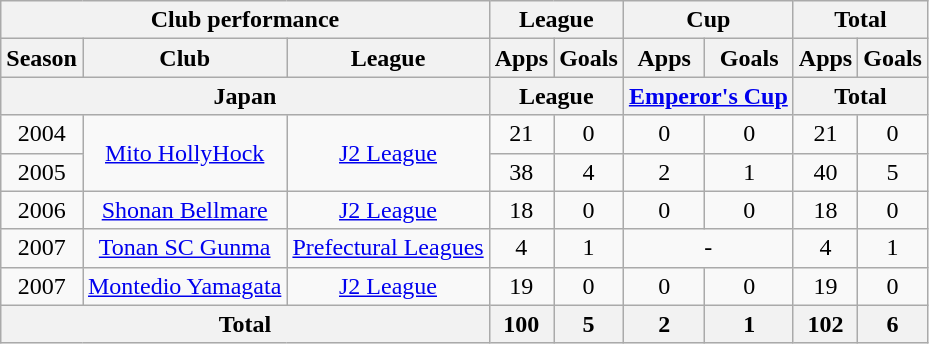<table class="wikitable" style="text-align:center;">
<tr>
<th colspan=3>Club performance</th>
<th colspan=2>League</th>
<th colspan=2>Cup</th>
<th colspan=2>Total</th>
</tr>
<tr>
<th>Season</th>
<th>Club</th>
<th>League</th>
<th>Apps</th>
<th>Goals</th>
<th>Apps</th>
<th>Goals</th>
<th>Apps</th>
<th>Goals</th>
</tr>
<tr>
<th colspan=3>Japan</th>
<th colspan=2>League</th>
<th colspan=2><a href='#'>Emperor's Cup</a></th>
<th colspan=2>Total</th>
</tr>
<tr>
<td>2004</td>
<td rowspan="2"><a href='#'>Mito HollyHock</a></td>
<td rowspan="2"><a href='#'>J2 League</a></td>
<td>21</td>
<td>0</td>
<td>0</td>
<td>0</td>
<td>21</td>
<td>0</td>
</tr>
<tr>
<td>2005</td>
<td>38</td>
<td>4</td>
<td>2</td>
<td>1</td>
<td>40</td>
<td>5</td>
</tr>
<tr>
<td>2006</td>
<td><a href='#'>Shonan Bellmare</a></td>
<td><a href='#'>J2 League</a></td>
<td>18</td>
<td>0</td>
<td>0</td>
<td>0</td>
<td>18</td>
<td>0</td>
</tr>
<tr>
<td>2007</td>
<td><a href='#'>Tonan SC Gunma</a></td>
<td><a href='#'>Prefectural Leagues</a></td>
<td>4</td>
<td>1</td>
<td colspan="2">-</td>
<td>4</td>
<td>1</td>
</tr>
<tr>
<td>2007</td>
<td><a href='#'>Montedio Yamagata</a></td>
<td><a href='#'>J2 League</a></td>
<td>19</td>
<td>0</td>
<td>0</td>
<td>0</td>
<td>19</td>
<td>0</td>
</tr>
<tr>
<th colspan=3>Total</th>
<th>100</th>
<th>5</th>
<th>2</th>
<th>1</th>
<th>102</th>
<th>6</th>
</tr>
</table>
